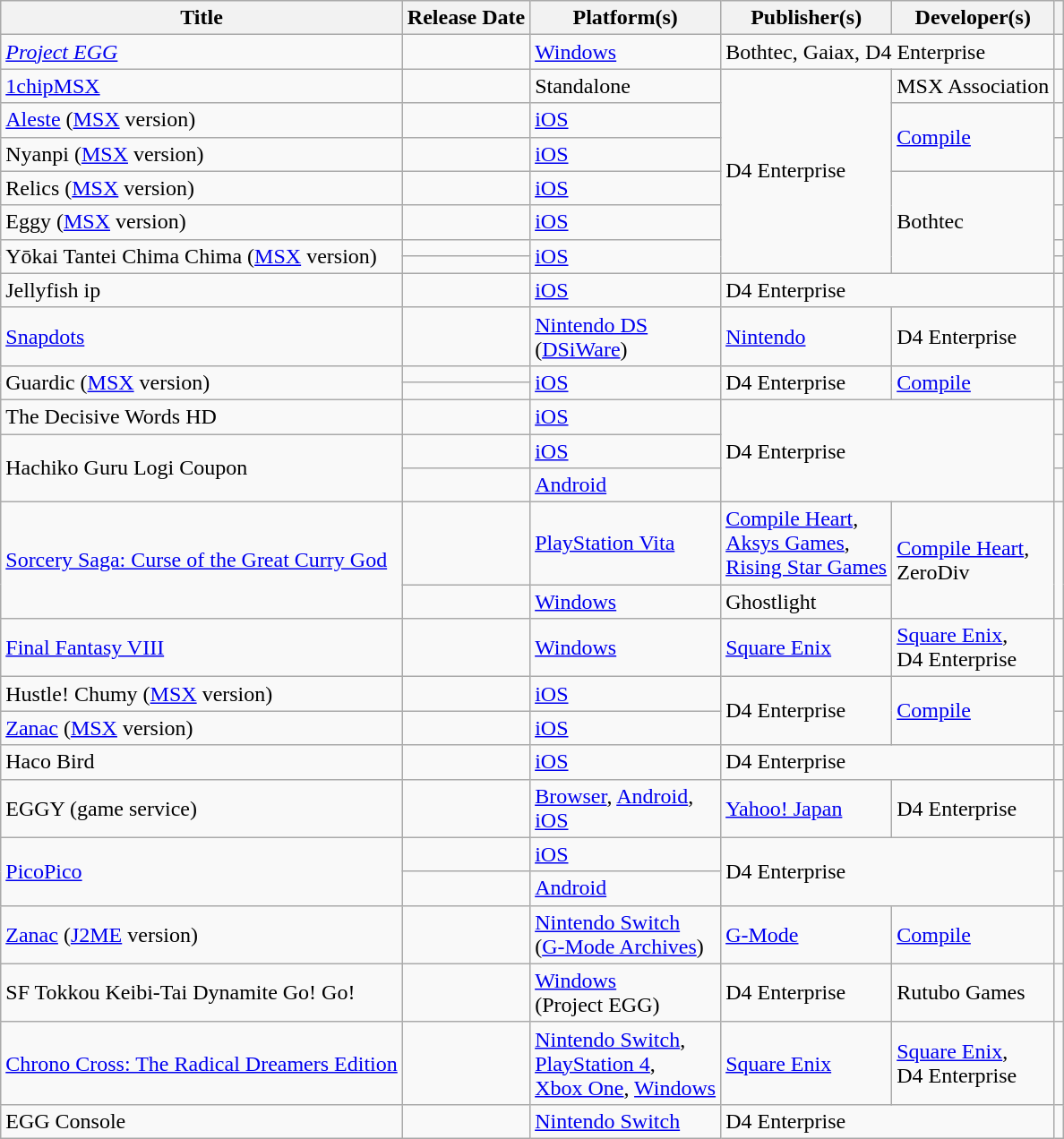<table class="wikitable sortable mw-collapsible" width="auto">
<tr>
<th>Title</th>
<th>Release Date</th>
<th>Platform(s)</th>
<th>Publisher(s)</th>
<th>Developer(s)</th>
<th></th>
</tr>
<tr>
<td><em><a href='#'>Project EGG</a></em><em></td>
<td></td>
<td><a href='#'>Windows</a></td>
<td colspan="2">Bothtec, Gaiax, D4 Enterprise</td>
<td></td>
</tr>
<tr>
<td></em><a href='#'>1chipMSX</a><em></td>
<td></td>
<td>Standalone</td>
<td rowspan="7">D4 Enterprise</td>
<td>MSX Association</td>
<td></td>
</tr>
<tr>
<td></em><a href='#'>Aleste</a><em> </em>(<a href='#'>MSX</a> version)<em></td>
<td></td>
<td><a href='#'>iOS</a></td>
<td rowspan="2"><a href='#'>Compile</a></td>
<td></td>
</tr>
<tr>
<td></em>Nyanpi (<a href='#'>MSX</a> version)<em></td>
<td></td>
<td><a href='#'>iOS</a></td>
<td></td>
</tr>
<tr>
<td></em>Relics (<a href='#'>MSX</a> version)<em></td>
<td></td>
<td><a href='#'>iOS</a></td>
<td rowspan="4">Bothtec</td>
<td></td>
</tr>
<tr>
<td></em>Eggy (<a href='#'>MSX</a> version)<em></td>
<td></td>
<td><a href='#'>iOS</a></td>
<td></td>
</tr>
<tr>
<td rowspan="2"></em>Yōkai Tantei Chima Chima (<a href='#'>MSX</a> version)<em></td>
<td></td>
<td rowspan="2"><a href='#'>iOS</a></td>
<td></td>
</tr>
<tr>
<td></td>
<td></td>
</tr>
<tr>
<td></em>Jellyfish ip<em></td>
<td></td>
<td><a href='#'>iOS</a></td>
<td colspan="2">D4 Enterprise</td>
<td></td>
</tr>
<tr>
<td></em><a href='#'>Snapdots</a><em></td>
<td></td>
<td><a href='#'>Nintendo DS</a><br>(<a href='#'>DSiWare</a>)</td>
<td><a href='#'>Nintendo</a></td>
<td>D4 Enterprise</td>
<td></td>
</tr>
<tr>
<td rowspan="2"></em>Guardic (<a href='#'>MSX</a> version)<em></td>
<td></td>
<td rowspan="2"><a href='#'>iOS</a></td>
<td rowspan="2">D4 Enterprise</td>
<td rowspan="2"><a href='#'>Compile</a></td>
<td></td>
</tr>
<tr>
<td></td>
<td></td>
</tr>
<tr>
<td></em>The Decisive Words HD<em></td>
<td></td>
<td><a href='#'>iOS</a></td>
<td colspan="2" rowspan="3">D4 Enterprise</td>
<td></td>
</tr>
<tr>
<td rowspan="2"></em>Hachiko Guru Logi Coupon<em></td>
<td></td>
<td><a href='#'>iOS</a></td>
<td></td>
</tr>
<tr>
<td></td>
<td><a href='#'>Android</a></td>
<td></td>
</tr>
<tr>
<td rowspan="2"></em><a href='#'>Sorcery Saga: Curse of the Great Curry God</a><em></td>
<td></td>
<td><a href='#'>PlayStation Vita</a></td>
<td><a href='#'>Compile Heart</a>,<br><a href='#'>Aksys Games</a>,<br><a href='#'>Rising Star Games</a></td>
<td rowspan="2"><a href='#'>Compile Heart</a>,<br>ZeroDiv</td>
<td rowspan="2"></td>
</tr>
<tr>
<td></td>
<td><a href='#'>Windows</a></td>
<td>Ghostlight</td>
</tr>
<tr>
<td></em><a href='#'>Final Fantasy VIII</a><em></td>
<td></td>
<td><a href='#'>Windows</a></td>
<td><a href='#'>Square Enix</a></td>
<td><a href='#'>Square Enix</a>,<br>D4 Enterprise</td>
<td></td>
</tr>
<tr>
<td></em>Hustle! Chumy (<a href='#'>MSX</a> version)<em></td>
<td></td>
<td><a href='#'>iOS</a></td>
<td rowspan="2">D4 Enterprise</td>
<td rowspan="2"><a href='#'>Compile</a></td>
<td></td>
</tr>
<tr>
<td></em><a href='#'>Zanac</a><em> </em>(<a href='#'>MSX</a> version)<em></td>
<td></td>
<td><a href='#'>iOS</a></td>
<td></td>
</tr>
<tr>
<td></em>Haco Bird<em></td>
<td></td>
<td><a href='#'>iOS</a></td>
<td colspan="2">D4 Enterprise</td>
<td></td>
</tr>
<tr>
<td></em>EGGY (game service)<em></td>
<td></td>
<td><a href='#'>Browser</a>, <a href='#'>Android</a>,<br><a href='#'>iOS</a></td>
<td><a href='#'>Yahoo! Japan</a></td>
<td>D4 Enterprise</td>
<td></td>
</tr>
<tr>
<td rowspan="2"></em><a href='#'>PicoPico</a><em></td>
<td></td>
<td><a href='#'>iOS</a></td>
<td colspan="2" rowspan="2">D4 Enterprise</td>
<td></td>
</tr>
<tr>
<td></td>
<td><a href='#'>Android</a></td>
<td></td>
</tr>
<tr>
<td></em><a href='#'>Zanac</a><em> </em>(<a href='#'>J2ME</a> version)<em></td>
<td></td>
<td><a href='#'>Nintendo Switch</a><br>(<a href='#'>G-Mode Archives</a>)</td>
<td><a href='#'>G-Mode</a></td>
<td><a href='#'>Compile</a></td>
<td></td>
</tr>
<tr>
<td></em>SF Tokkou Keibi-Tai Dynamite Go! Go!<em></td>
<td></td>
<td><a href='#'>Windows</a><br>(Project EGG)</td>
<td>D4 Enterprise</td>
<td>Rutubo Games</td>
<td></td>
</tr>
<tr>
<td></em><a href='#'>Chrono Cross: The Radical Dreamers Edition</a><em></td>
<td></td>
<td><a href='#'>Nintendo Switch</a>,<br><a href='#'>PlayStation 4</a>,<br><a href='#'>Xbox One</a>, <a href='#'>Windows</a></td>
<td><a href='#'>Square Enix</a></td>
<td><a href='#'>Square Enix</a>,<br>D4 Enterprise</td>
<td></td>
</tr>
<tr>
<td></em>EGG Console<em></td>
<td></td>
<td><a href='#'>Nintendo Switch</a></td>
<td colspan="2">D4 Enterprise</td>
<td></td>
</tr>
</table>
